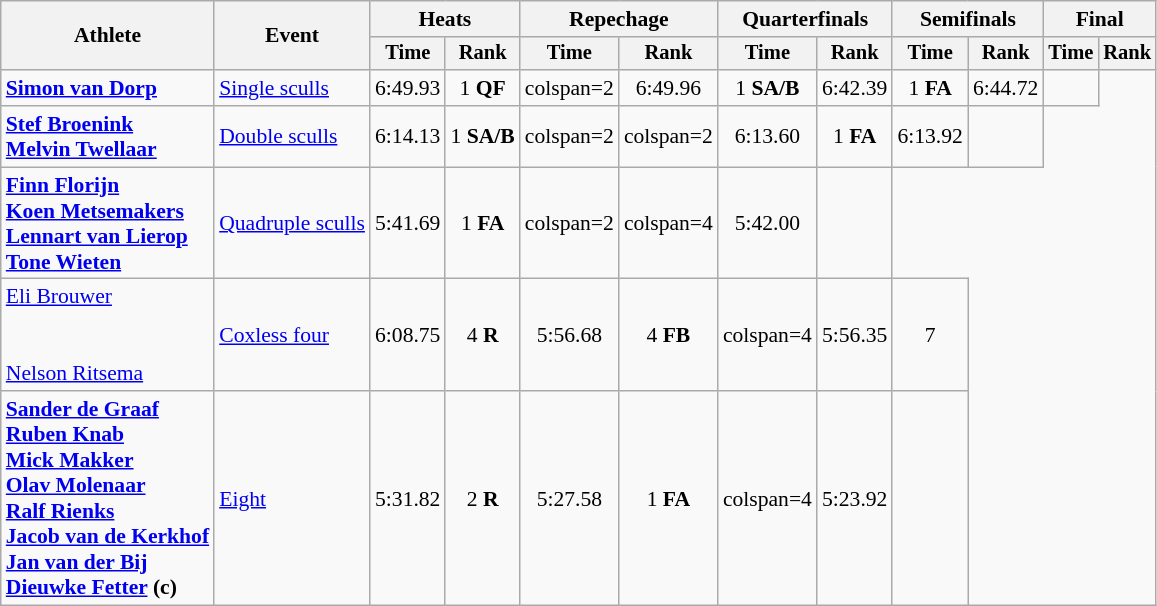<table class=wikitable style=font-size:90%;text-align:center>
<tr>
<th rowspan=2>Athlete</th>
<th rowspan=2>Event</th>
<th colspan=2>Heats</th>
<th colspan=2>Repechage</th>
<th colspan=2>Quarterfinals</th>
<th colspan=2>Semifinals</th>
<th colspan=2>Final</th>
</tr>
<tr style=font-size:95%>
<th>Time</th>
<th>Rank</th>
<th>Time</th>
<th>Rank</th>
<th>Time</th>
<th>Rank</th>
<th>Time</th>
<th>Rank</th>
<th>Time</th>
<th>Rank</th>
</tr>
<tr>
<td align=left><strong><a href='#'>Simon van Dorp</a></strong></td>
<td align=left><a href='#'>Single sculls</a></td>
<td>6:49.93</td>
<td>1 <strong>QF</strong></td>
<td>colspan=2 </td>
<td>6:49.96</td>
<td>1 <strong>SA/B</strong></td>
<td>6:42.39</td>
<td>1 <strong>FA</strong></td>
<td>6:44.72</td>
<td></td>
</tr>
<tr>
<td align=left><strong><a href='#'>Stef Broenink</a><br><a href='#'>Melvin Twellaar</a></strong></td>
<td align=left><a href='#'>Double sculls</a></td>
<td>6:14.13</td>
<td>1 <strong>SA/B</strong></td>
<td>colspan=2 </td>
<td>colspan=2 </td>
<td>6:13.60</td>
<td>1 <strong>FA</strong></td>
<td>6:13.92</td>
<td></td>
</tr>
<tr>
<td align=left><strong><a href='#'>Finn Florijn</a><br><a href='#'>Koen Metsemakers</a><br><a href='#'>Lennart van Lierop</a><br><a href='#'>Tone Wieten</a></strong></td>
<td align=left><a href='#'>Quadruple sculls</a></td>
<td>5:41.69</td>
<td>1 <strong>FA</strong></td>
<td>colspan=2 </td>
<td>colspan=4 </td>
<td>5:42.00</td>
<td></td>
</tr>
<tr>
<td align=left><a href='#'>Eli Brouwer</a><br><br><br><a href='#'>Nelson Ritsema</a></td>
<td align=left><a href='#'>Coxless four</a></td>
<td>6:08.75</td>
<td>4 <strong>R</strong></td>
<td>5:56.68</td>
<td>4 <strong>FB</strong></td>
<td>colspan=4 </td>
<td>5:56.35</td>
<td>7</td>
</tr>
<tr>
<td align=left><strong><a href='#'>Sander de Graaf</a><br><a href='#'>Ruben Knab</a><br><a href='#'>Mick Makker</a><br><a href='#'>Olav Molenaar</a><br><a href='#'>Ralf Rienks</a><br><a href='#'>Jacob van de Kerkhof</a><br><a href='#'>Jan van der Bij</a><br><a href='#'>Dieuwke Fetter</a> (c)</strong></td>
<td align=left><a href='#'>Eight</a></td>
<td>5:31.82</td>
<td>2 <strong>R</strong></td>
<td>5:27.58</td>
<td>1 <strong>FA</strong></td>
<td>colspan=4 </td>
<td>5:23.92</td>
<td></td>
</tr>
</table>
